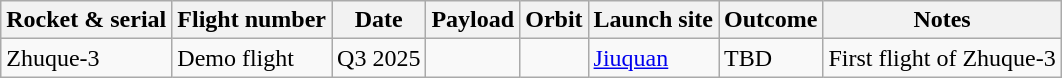<table class="wikitable">
<tr>
<th>Rocket & serial</th>
<th>Flight number</th>
<th>Date</th>
<th>Payload</th>
<th>Orbit</th>
<th>Launch site</th>
<th>Outcome</th>
<th>Notes</th>
</tr>
<tr>
<td>Zhuque-3</td>
<td>Demo flight</td>
<td data-sort-value="Q3 2025"> Q3 2025</td>
<td></td>
<td></td>
<td><a href='#'>Jiuquan</a></td>
<td>TBD</td>
<td>First flight of Zhuque-3</td>
</tr>
</table>
